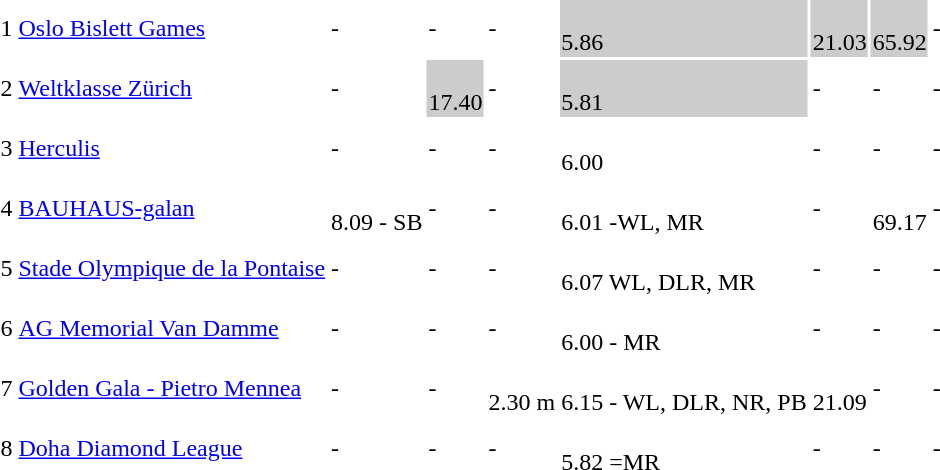<table>
<tr>
<td>1</td>
<td><a href='#'>Oslo Bislett Games</a></td>
<td>-</td>
<td>-</td>
<td>-</td>
<td style="background:#ccc;"> <br>5.86</td>
<td style="background:#ccc;"><br> 21.03</td>
<td style="background:#ccc;"><br> 65.92</td>
<td>-</td>
</tr>
<tr>
<td>2</td>
<td><a href='#'>Weltklasse Zürich</a></td>
<td>-</td>
<td style="background:#ccc;"> <br>17.40</td>
<td>-</td>
<td style="background:#ccc;"> <br>5.81</td>
<td>-</td>
<td>-</td>
<td>-</td>
</tr>
<tr>
<td>3</td>
<td><a href='#'>Herculis</a></td>
<td>-</td>
<td>-</td>
<td>-</td>
<td> <br>6.00</td>
<td>-</td>
<td>-</td>
<td>-</td>
</tr>
<tr>
<td>4</td>
<td><a href='#'>BAUHAUS-galan</a></td>
<td> <br>8.09 - SB</td>
<td>-</td>
<td>-</td>
<td> <br>6.01 -WL, MR</td>
<td>-</td>
<td><br> 69.17</td>
<td>-</td>
</tr>
<tr>
<td>5</td>
<td><a href='#'>Stade Olympique de la Pontaise</a></td>
<td>-</td>
<td>-</td>
<td>-</td>
<td> <br>6.07 WL, DLR, MR</td>
<td>-</td>
<td>-</td>
<td>-</td>
</tr>
<tr>
<td>6</td>
<td><a href='#'>AG Memorial Van Damme</a></td>
<td>-</td>
<td>-</td>
<td>-</td>
<td> <br>6.00 - MR</td>
<td>-</td>
<td>-</td>
<td>-</td>
</tr>
<tr>
<td>7</td>
<td><a href='#'>Golden Gala - Pietro Mennea</a></td>
<td>-</td>
<td>-</td>
<td> <br>2.30 m</td>
<td> <br>6.15 - WL, DLR, NR, PB</td>
<td> <br>21.09</td>
<td>-</td>
<td>-</td>
</tr>
<tr>
<td>8</td>
<td><a href='#'>Doha Diamond League</a></td>
<td>-</td>
<td>-</td>
<td>-</td>
<td> <br>5.82 =MR</td>
<td>-</td>
<td>-</td>
<td>-</td>
</tr>
</table>
